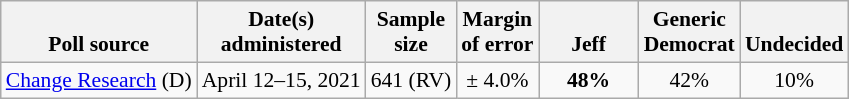<table class="wikitable" style="font-size:90%;text-align:center;">
<tr valign=bottom>
<th>Poll source</th>
<th>Date(s)<br>administered</th>
<th>Sample<br>size</th>
<th>Margin<br>of error</th>
<th style="width:60px;">Jeff<br></th>
<th style="width:60px;">Generic<br>Democrat</th>
<th>Undecided</th>
</tr>
<tr>
<td style="text-align:left;"><a href='#'>Change Research</a> (D)</td>
<td>April 12–15, 2021</td>
<td>641 (RV)</td>
<td>± 4.0%</td>
<td><strong>48%</strong></td>
<td>42%</td>
<td>10%</td>
</tr>
</table>
